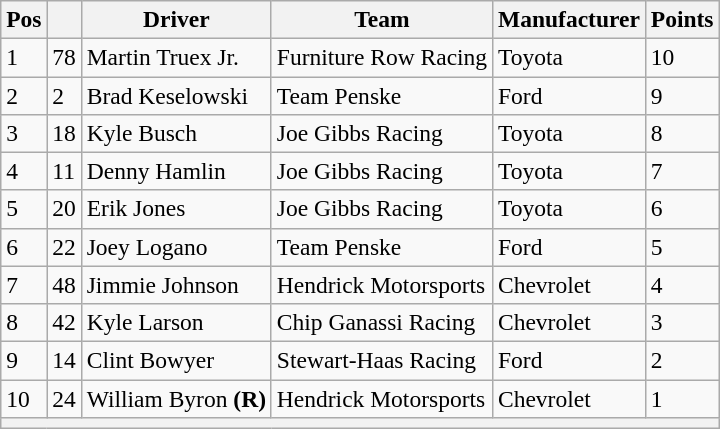<table class="wikitable" style="font-size:98%">
<tr>
<th>Pos</th>
<th></th>
<th>Driver</th>
<th>Team</th>
<th>Manufacturer</th>
<th>Points</th>
</tr>
<tr>
<td>1</td>
<td>78</td>
<td>Martin Truex Jr.</td>
<td>Furniture Row Racing</td>
<td>Toyota</td>
<td>10</td>
</tr>
<tr>
<td>2</td>
<td>2</td>
<td>Brad Keselowski</td>
<td>Team Penske</td>
<td>Ford</td>
<td>9</td>
</tr>
<tr>
<td>3</td>
<td>18</td>
<td>Kyle Busch</td>
<td>Joe Gibbs Racing</td>
<td>Toyota</td>
<td>8</td>
</tr>
<tr>
<td>4</td>
<td>11</td>
<td>Denny Hamlin</td>
<td>Joe Gibbs Racing</td>
<td>Toyota</td>
<td>7</td>
</tr>
<tr>
<td>5</td>
<td>20</td>
<td>Erik Jones</td>
<td>Joe Gibbs Racing</td>
<td>Toyota</td>
<td>6</td>
</tr>
<tr>
<td>6</td>
<td>22</td>
<td>Joey Logano</td>
<td>Team Penske</td>
<td>Ford</td>
<td>5</td>
</tr>
<tr>
<td>7</td>
<td>48</td>
<td>Jimmie Johnson</td>
<td>Hendrick Motorsports</td>
<td>Chevrolet</td>
<td>4</td>
</tr>
<tr>
<td>8</td>
<td>42</td>
<td>Kyle Larson</td>
<td>Chip Ganassi Racing</td>
<td>Chevrolet</td>
<td>3</td>
</tr>
<tr>
<td>9</td>
<td>14</td>
<td>Clint Bowyer</td>
<td>Stewart-Haas Racing</td>
<td>Ford</td>
<td>2</td>
</tr>
<tr>
<td>10</td>
<td>24</td>
<td>William Byron <strong>(R)</strong></td>
<td>Hendrick Motorsports</td>
<td>Chevrolet</td>
<td>1</td>
</tr>
<tr>
<th colspan="6"></th>
</tr>
</table>
